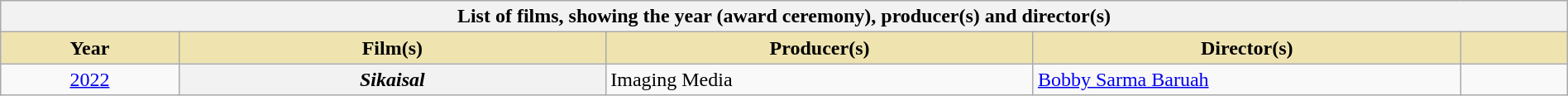<table class="wikitable  sortable plainrowheaders" style="width:100%">
<tr>
<th colspan="5">List of films, showing the year (award ceremony), producer(s) and director(s)</th>
</tr>
<tr>
<th scope="col" style="background-color:#EFE4B0;width:5%;">Year</th>
<th scope="col" style="background-color:#EFE4B0;width:12%;">Film(s)</th>
<th scope="col" style="background-color:#EFE4B0;width:12%;">Producer(s)</th>
<th scope="col" style="background-color:#EFE4B0;width:12%;">Director(s)</th>
<th scope="col" style="background-color:#EFE4B0;width:3%;"  class="unsortable"></th>
</tr>
<tr>
<td style="text-align:center;"><a href='#'>2022<br></a></td>
<th scope="row"><em>Sikaisal</em></th>
<td>Imaging Media</td>
<td><a href='#'>Bobby Sarma Baruah</a></td>
<td style="text-align:center;"></td>
</tr>
</table>
